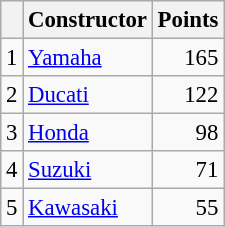<table class="wikitable" style="font-size: 95%;">
<tr>
<th></th>
<th>Constructor</th>
<th>Points</th>
</tr>
<tr>
<td align=center>1</td>
<td> <a href='#'>Yamaha</a></td>
<td align=right>165</td>
</tr>
<tr>
<td align=center>2</td>
<td> <a href='#'>Ducati</a></td>
<td align=right>122</td>
</tr>
<tr>
<td align=center>3</td>
<td> <a href='#'>Honda</a></td>
<td align=right>98</td>
</tr>
<tr>
<td align=center>4</td>
<td> <a href='#'>Suzuki</a></td>
<td align=right>71</td>
</tr>
<tr>
<td align=center>5</td>
<td> <a href='#'>Kawasaki</a></td>
<td align=right>55</td>
</tr>
</table>
